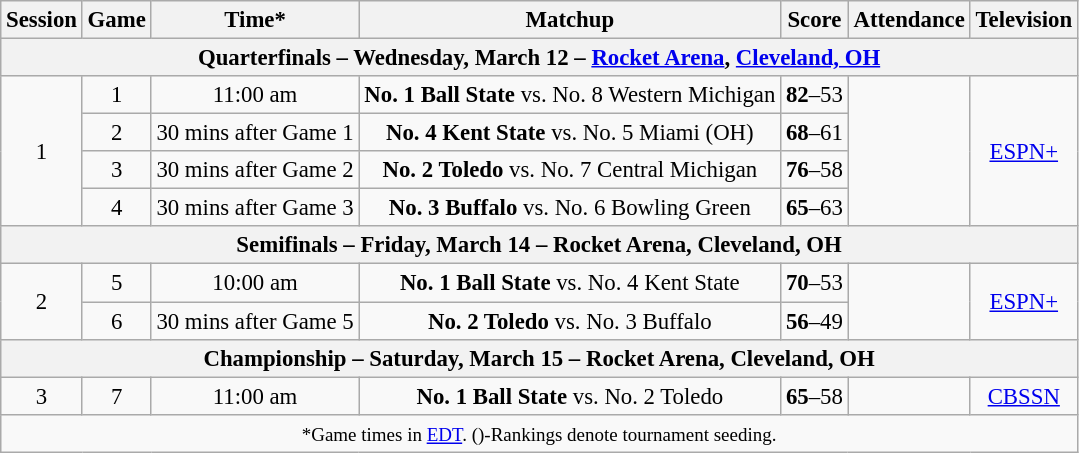<table class="wikitable" style="font-size:95%;text-align:center">
<tr>
<th>Session</th>
<th>Game</th>
<th>Time*</th>
<th>Matchup</th>
<th>Score</th>
<th>Attendance</th>
<th>Television</th>
</tr>
<tr>
<th colspan="8">Quarterfinals – Wednesday, March 12 – <a href='#'>Rocket Arena</a>, <a href='#'>Cleveland, OH</a></th>
</tr>
<tr>
<td rowspan=4>1</td>
<td>1</td>
<td>11:00 am</td>
<td><strong>No. 1 Ball State</strong> vs. No. 8 Western Michigan</td>
<td><strong>82</strong>–53</td>
<td rowspan=4></td>
<td rowspan=4><a href='#'>ESPN+</a></td>
</tr>
<tr>
<td>2</td>
<td>30 mins after Game 1</td>
<td><strong>No. 4 Kent State</strong> vs. No. 5 Miami (OH)</td>
<td><strong>68</strong>–61</td>
</tr>
<tr>
<td>3</td>
<td>30 mins after Game 2</td>
<td><strong>No. 2 Toledo</strong> vs. No. 7 Central Michigan</td>
<td><strong>76</strong>–58</td>
</tr>
<tr>
<td>4</td>
<td>30 mins after Game 3</td>
<td><strong>No. 3 Buffalo</strong> vs. No. 6 Bowling Green</td>
<td><strong>65</strong>–63</td>
</tr>
<tr>
<th colspan="8">Semifinals – Friday, March 14 – Rocket Arena, Cleveland, OH</th>
</tr>
<tr>
<td rowspan=2>2</td>
<td>5</td>
<td>10:00 am</td>
<td><strong>No. 1 Ball State</strong> vs. No. 4 Kent State</td>
<td><strong>70</strong>–53</td>
<td rowspan=2></td>
<td rowspan=2><a href='#'>ESPN+</a></td>
</tr>
<tr>
<td>6</td>
<td>30 mins after Game 5</td>
<td><strong>No. 2 Toledo</strong> vs. No. 3 Buffalo</td>
<td><strong>56</strong>–49</td>
</tr>
<tr>
<th colspan="8">Championship – Saturday, March 15 – Rocket Arena, Cleveland, OH</th>
</tr>
<tr>
<td>3</td>
<td>7</td>
<td>11:00 am</td>
<td><strong>No. 1 Ball State</strong> vs. No. 2 Toledo</td>
<td><strong>65</strong>–58</td>
<td></td>
<td><a href='#'>CBSSN</a></td>
</tr>
<tr>
<td colspan="7"><small>*Game times in <a href='#'>EDT</a>. ()-Rankings denote tournament seeding.</small></td>
</tr>
</table>
